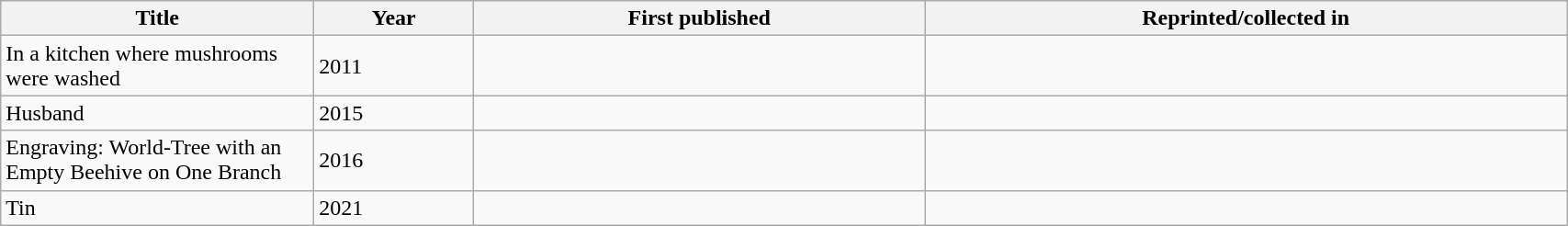<table class='wikitable sortable' width='90%'>
<tr>
<th width=20%>Title</th>
<th>Year</th>
<th>First published</th>
<th>Reprinted/collected in</th>
</tr>
<tr>
<td>In a kitchen where mushrooms were washed</td>
<td>2011</td>
<td></td>
<td></td>
</tr>
<tr>
<td>Husband</td>
<td>2015</td>
<td></td>
<td></td>
</tr>
<tr>
<td>Engraving: World-Tree with an Empty Beehive on One Branch</td>
<td>2016</td>
<td></td>
</tr>
<tr>
<td>Tin</td>
<td>2021</td>
<td></td>
<td></td>
</tr>
</table>
